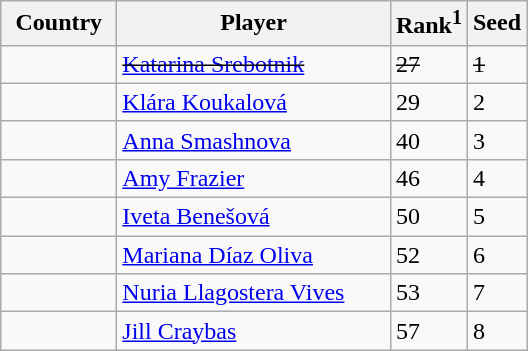<table class="sortable wikitable">
<tr>
<th width="70">Country</th>
<th width="175">Player</th>
<th>Rank<sup>1</sup></th>
<th>Seed</th>
</tr>
<tr>
<td><s></s></td>
<td><s><a href='#'>Katarina Srebotnik</a></s></td>
<td><s>27</s></td>
<td><s>1</s></td>
</tr>
<tr>
<td></td>
<td><a href='#'>Klára Koukalová</a></td>
<td>29</td>
<td>2</td>
</tr>
<tr>
<td></td>
<td><a href='#'>Anna Smashnova</a></td>
<td>40</td>
<td>3</td>
</tr>
<tr>
<td></td>
<td><a href='#'>Amy Frazier</a></td>
<td>46</td>
<td>4</td>
</tr>
<tr>
<td></td>
<td><a href='#'>Iveta Benešová</a></td>
<td>50</td>
<td>5</td>
</tr>
<tr>
<td></td>
<td><a href='#'>Mariana Díaz Oliva</a></td>
<td>52</td>
<td>6</td>
</tr>
<tr>
<td></td>
<td><a href='#'>Nuria Llagostera Vives</a></td>
<td>53</td>
<td>7</td>
</tr>
<tr>
<td></td>
<td><a href='#'>Jill Craybas</a></td>
<td>57</td>
<td>8</td>
</tr>
</table>
